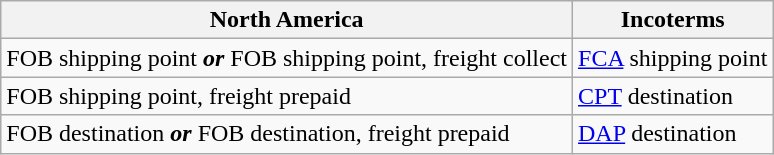<table class="wikitable">
<tr>
<th>North America</th>
<th>Incoterms</th>
</tr>
<tr>
<td>FOB shipping point <strong><em>or</em></strong> FOB shipping point, freight collect</td>
<td><a href='#'>FCA</a> shipping point</td>
</tr>
<tr>
<td>FOB shipping point, freight prepaid</td>
<td><a href='#'>CPT</a> destination</td>
</tr>
<tr>
<td>FOB destination <strong><em>or</em></strong> FOB destination, freight prepaid</td>
<td><a href='#'>DAP</a> destination</td>
</tr>
</table>
